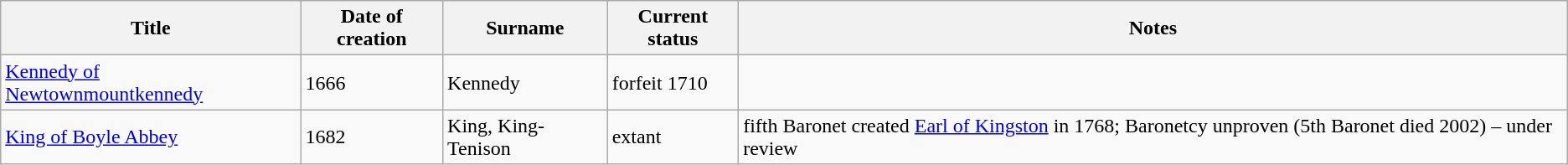<table class="wikitable">
<tr>
<th>Title</th>
<th>Date of creation</th>
<th>Surname</th>
<th>Current status</th>
<th>Notes</th>
</tr>
<tr>
<td><a href='#'>Kennedy of Newtownmountkennedy</a></td>
<td>1666</td>
<td>Kennedy</td>
<td>forfeit 1710</td>
<td> </td>
</tr>
<tr>
<td><a href='#'>King of Boyle Abbey</a></td>
<td>1682</td>
<td>King, King-Tenison</td>
<td>extant</td>
<td>fifth Baronet created <a href='#'>Earl of Kingston</a> in 1768; Baronetcy unproven (5th Baronet died 2002) – under review</td>
</tr>
</table>
